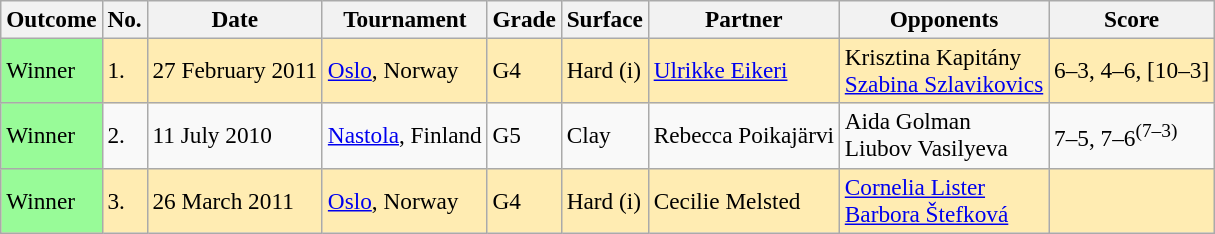<table class="sortable wikitable" style=font-size:97%>
<tr>
<th>Outcome</th>
<th>No.</th>
<th>Date</th>
<th>Tournament</th>
<th>Grade</th>
<th>Surface</th>
<th>Partner</th>
<th>Opponents</th>
<th>Score</th>
</tr>
<tr bgcolor=#ffecb2>
<td bgcolor="98FB98">Winner</td>
<td>1.</td>
<td>27 February 2011</td>
<td><a href='#'>Oslo</a>, Norway</td>
<td>G4</td>
<td>Hard (i)</td>
<td> <a href='#'>Ulrikke Eikeri</a></td>
<td> Krisztina Kapitány <br>  <a href='#'>Szabina Szlavikovics</a></td>
<td>6–3, 4–6, [10–3]</td>
</tr>
<tr>
<td bgcolor="98FB98">Winner</td>
<td>2.</td>
<td>11 July 2010</td>
<td><a href='#'>Nastola</a>, Finland</td>
<td>G5</td>
<td>Clay</td>
<td> Rebecca Poikajärvi</td>
<td> Aida Golman <br>  Liubov Vasilyeva</td>
<td>7–5, 7–6<sup>(7–3)</sup></td>
</tr>
<tr bgcolor=#ffecb2>
<td bgcolor="98FB98">Winner</td>
<td>3.</td>
<td>26 March 2011</td>
<td><a href='#'>Oslo</a>, Norway</td>
<td>G4</td>
<td>Hard (i)</td>
<td> Cecilie Melsted</td>
<td> <a href='#'>Cornelia Lister</a> <br>  <a href='#'>Barbora Štefková</a></td>
<td></td>
</tr>
</table>
